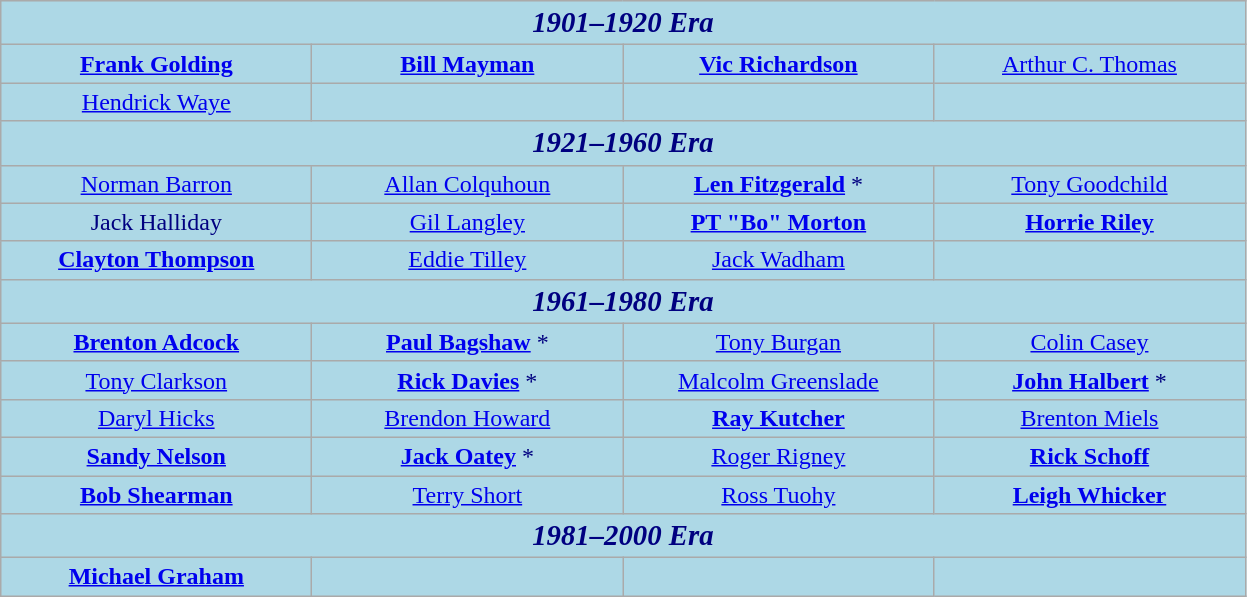<table class="wikitable" style="background: #ADD8E6; color: #000080;">
<tr>
<td style="text-align:center" colspan="4"><big><strong><em>1901–1920 Era</em></strong></big></td>
</tr>
<tr style="text-align:center">
<td style="width:200px"><strong><a href='#'>Frank Golding</a></strong></td>
<td style="width:200px"><strong><a href='#'>Bill Mayman</a></strong></td>
<td style="width:200px"><strong><a href='#'>Vic Richardson</a></strong></td>
<td style="width:200px"><a href='#'>Arthur C. Thomas</a></td>
</tr>
<tr style="text-align:center">
<td><a href='#'>Hendrick Waye</a></td>
<td></td>
<td></td>
<td></td>
</tr>
<tr>
<td style="text-align:center" colspan="4"><big><strong><em>1921–1960 Era</em></strong></big></td>
</tr>
<tr style="text-align:center">
<td><a href='#'>Norman Barron</a></td>
<td><a href='#'>Allan Colquhoun</a></td>
<td><strong><a href='#'>Len Fitzgerald</a></strong> *</td>
<td><a href='#'>Tony Goodchild</a></td>
</tr>
<tr style="text-align:center">
<td>Jack Halliday</td>
<td><a href='#'>Gil Langley</a></td>
<td><strong><a href='#'>PT "Bo" Morton</a></strong></td>
<td><strong><a href='#'>Horrie Riley</a></strong></td>
</tr>
<tr style="text-align:center">
<td><strong><a href='#'>Clayton Thompson</a></strong></td>
<td><a href='#'>Eddie Tilley</a></td>
<td><a href='#'>Jack Wadham</a></td>
<td></td>
</tr>
<tr>
<td style="text-align:center" colspan="4"><big><strong><em>1961–1980 Era</em></strong></big></td>
</tr>
<tr style="text-align:center">
<td><strong><a href='#'>Brenton Adcock</a></strong></td>
<td><strong><a href='#'>Paul Bagshaw</a></strong> *</td>
<td><a href='#'>Tony Burgan</a></td>
<td><a href='#'>Colin Casey</a></td>
</tr>
<tr style="text-align:center">
<td><a href='#'>Tony Clarkson</a></td>
<td><strong><a href='#'>Rick Davies</a></strong> *</td>
<td><a href='#'>Malcolm Greenslade</a></td>
<td><strong><a href='#'>John Halbert</a></strong> *</td>
</tr>
<tr style="text-align:center">
<td><a href='#'>Daryl Hicks</a></td>
<td><a href='#'>Brendon Howard</a></td>
<td><strong><a href='#'>Ray Kutcher</a></strong></td>
<td><a href='#'>Brenton Miels</a></td>
</tr>
<tr style="text-align:center">
<td><strong><a href='#'>Sandy Nelson</a></strong></td>
<td><strong><a href='#'>Jack Oatey</a></strong> *</td>
<td><a href='#'>Roger Rigney</a></td>
<td><strong><a href='#'>Rick Schoff</a></strong></td>
</tr>
<tr style="text-align:center">
<td><strong><a href='#'>Bob Shearman</a></strong></td>
<td><a href='#'>Terry Short</a></td>
<td><a href='#'>Ross Tuohy</a></td>
<td><strong><a href='#'>Leigh Whicker</a></strong></td>
</tr>
<tr>
<td style="text-align:center" colspan="4"><big><strong><em>1981–2000 Era</em></strong></big></td>
</tr>
<tr style="text-align:center">
<td><strong><a href='#'>Michael Graham</a></strong></td>
<td></td>
<td></td>
<td></td>
</tr>
</table>
